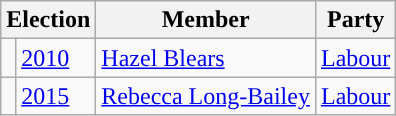<table class="wikitable">
<tr>
<th colspan="2">Election</th>
<th>Member</th>
<th>Party</th>
</tr>
<tr>
<td style="color:inherit;background-color: "></td>
<td><a href='#'>2010</a></td>
<td><a href='#'>Hazel Blears</a></td>
<td><a href='#'>Labour</a></td>
</tr>
<tr>
<td style="color:inherit;background-color: "></td>
<td><a href='#'>2015</a></td>
<td><a href='#'>Rebecca Long-Bailey</a></td>
<td><a href='#'>Labour</a></td>
</tr>
</table>
